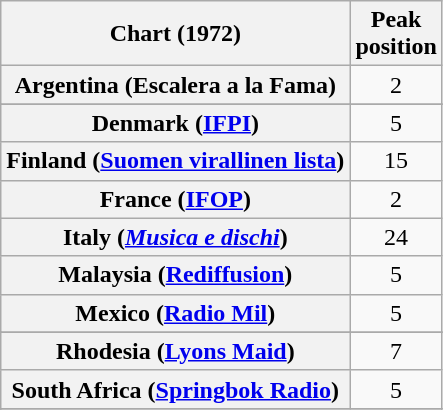<table class="wikitable sortable plainrowheaders" style="text-align:center">
<tr>
<th>Chart (1972)</th>
<th>Peak<br>position</th>
</tr>
<tr>
<th scope="row">Argentina (Escalera a la Fama)</th>
<td>2</td>
</tr>
<tr>
</tr>
<tr>
</tr>
<tr>
<th scope="row">Denmark (<a href='#'>IFPI</a>)</th>
<td>5</td>
</tr>
<tr>
<th scope="row">Finland (<a href='#'>Suomen virallinen lista</a>)</th>
<td>15</td>
</tr>
<tr>
<th scope="row">France (<a href='#'>IFOP</a>)</th>
<td>2</td>
</tr>
<tr>
<th scope="row">Italy (<em><a href='#'>Musica e dischi</a></em>)</th>
<td>24</td>
</tr>
<tr>
<th scope="row">Malaysia (<a href='#'>Rediffusion</a>)</th>
<td>5</td>
</tr>
<tr>
<th scope="row">Mexico (<a href='#'>Radio Mil</a>)</th>
<td>5</td>
</tr>
<tr>
</tr>
<tr>
</tr>
<tr>
</tr>
<tr>
<th scope="row">Rhodesia (<a href='#'>Lyons Maid</a>)</th>
<td>7</td>
</tr>
<tr>
<th scope="row">South Africa (<a href='#'>Springbok Radio</a>)</th>
<td>5</td>
</tr>
<tr>
</tr>
<tr>
</tr>
<tr>
</tr>
</table>
